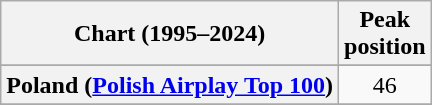<table class="wikitable sortable plainrowheaders" style="text-align:center">
<tr>
<th scope="col">Chart (1995–2024)</th>
<th scope="col">Peak<br>position</th>
</tr>
<tr>
</tr>
<tr>
<th scope="row">Poland (<a href='#'>Polish Airplay Top 100</a>)</th>
<td>46</td>
</tr>
<tr>
</tr>
<tr>
</tr>
</table>
